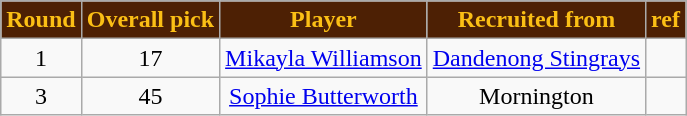<table class="wikitable" style="text-align:center">
<tr>
<th style="background: #4D2004; color: #FBBF15">Round</th>
<th style="background: #4D2004; color: #FBBF15">Overall pick</th>
<th style="background: #4D2004; color: #FBBF15">Player</th>
<th style="background: #4D2004; color: #FBBF15">Recruited from</th>
<th style="background: #4D2004; color: #FBBF15">ref</th>
</tr>
<tr>
<td>1</td>
<td>17</td>
<td><a href='#'>Mikayla Williamson</a></td>
<td><a href='#'>Dandenong Stingrays</a></td>
<td></td>
</tr>
<tr>
<td>3</td>
<td>45</td>
<td><a href='#'>Sophie Butterworth</a></td>
<td>Mornington</td>
<td></td>
</tr>
</table>
